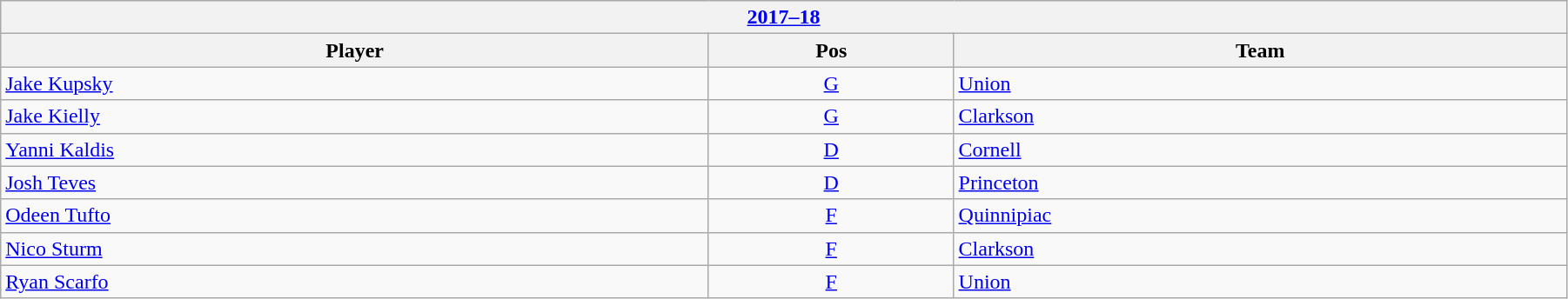<table class="wikitable" width=95%>
<tr>
<th colspan=3><a href='#'>2017–18</a></th>
</tr>
<tr>
<th>Player</th>
<th>Pos</th>
<th>Team</th>
</tr>
<tr>
<td><a href='#'>Jake Kupsky</a></td>
<td align=center><a href='#'>G</a></td>
<td><a href='#'>Union</a></td>
</tr>
<tr>
<td><a href='#'>Jake Kielly</a></td>
<td align=center><a href='#'>G</a></td>
<td><a href='#'>Clarkson</a></td>
</tr>
<tr>
<td><a href='#'>Yanni Kaldis</a></td>
<td align=center><a href='#'>D</a></td>
<td><a href='#'>Cornell</a></td>
</tr>
<tr>
<td><a href='#'>Josh Teves</a></td>
<td align=center><a href='#'>D</a></td>
<td><a href='#'>Princeton</a></td>
</tr>
<tr>
<td><a href='#'>Odeen Tufto</a></td>
<td align=center><a href='#'>F</a></td>
<td><a href='#'>Quinnipiac</a></td>
</tr>
<tr>
<td><a href='#'>Nico Sturm</a></td>
<td align=center><a href='#'>F</a></td>
<td><a href='#'>Clarkson</a></td>
</tr>
<tr>
<td><a href='#'>Ryan Scarfo</a></td>
<td align=center><a href='#'>F</a></td>
<td><a href='#'>Union</a></td>
</tr>
</table>
